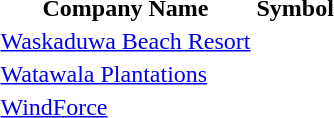<table style="background:transparent;">
<tr>
<th>Company Name</th>
<th>Symbol</th>
</tr>
<tr>
<td><a href='#'>Waskaduwa Beach Resort</a></td>
<td></td>
</tr>
<tr>
<td><a href='#'>Watawala Plantations</a></td>
<td></td>
</tr>
<tr>
<td><a href='#'>WindForce</a></td>
<td></td>
</tr>
</table>
